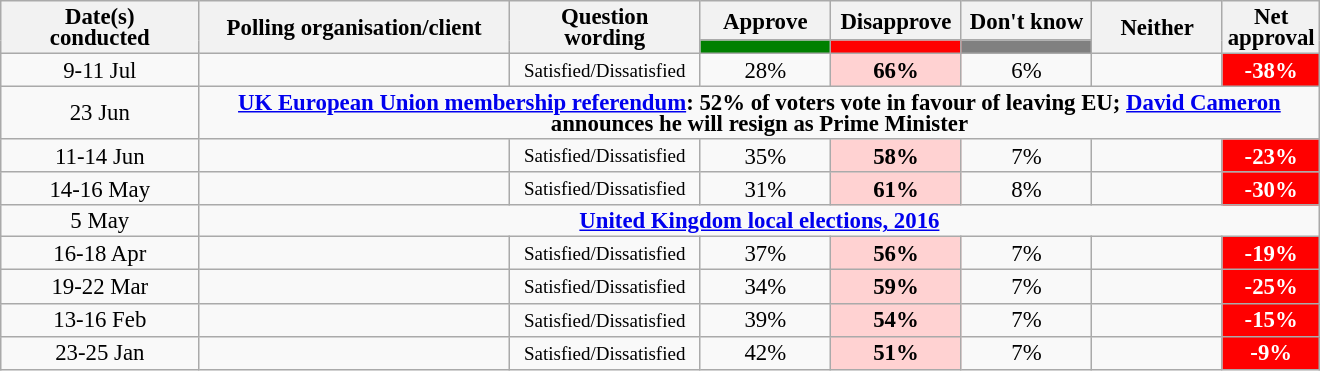<table class="wikitable collapsible sortable" style="text-align:center;font-size:95%;line-height:14px;">
<tr>
<th style="width:125px;" rowspan="2">Date(s)<br>conducted</th>
<th style="width:200px;" rowspan="2">Polling organisation/client</th>
<th style="width:120px;" rowspan="2">Question<br>wording</th>
<th class="unsortable" style="width:80px;">Approve</th>
<th class="unsortable" style="width: 80px;">Disapprove</th>
<th class="unsortable" style="width:80px;">Don't know</th>
<th class="unsortable" style="width:80px;"rowspan="2">Neither</th>
<th class="unsortable" style="width:20px;" rowspan="2">Net approval</th>
</tr>
<tr>
<th class="unsortable" style="background:green;width:60px;"></th>
<th class="unsortable" style="background:red;width:60px;"></th>
<th class="unsortable" style="background:grey;width:60px;"></th>
</tr>
<tr>
<td>9-11 Jul</td>
<td></td>
<td><small>Satisfied/Dissatisfied</small></td>
<td>28%</td>
<td style="background:#FFD2D2"><strong>66%</strong></td>
<td>6%</td>
<td></td>
<td style="background:red;color:white;"><strong>-38%</strong></td>
</tr>
<tr>
<td>23 Jun</td>
<td colspan="7"><strong><a href='#'>UK European Union membership referendum</a>:  52% of voters vote in favour of leaving EU; <a href='#'>David Cameron</a> announces he will resign as Prime Minister</strong></td>
</tr>
<tr>
<td>11-14 Jun</td>
<td></td>
<td><small>Satisfied/Dissatisfied</small></td>
<td>35%</td>
<td style="background:#FFD2D2"><strong>58%</strong></td>
<td>7%</td>
<td></td>
<td style="background:red;color:white;"><strong>-23%</strong></td>
</tr>
<tr>
<td>14-16 May</td>
<td></td>
<td><small>Satisfied/Dissatisfied</small></td>
<td>31%</td>
<td style="background:#FFD2D2"><strong>61%</strong></td>
<td>8%</td>
<td></td>
<td style="background:red;color:white;"><strong>-30%</strong></td>
</tr>
<tr>
<td>5 May</td>
<td colspan="7"><strong><a href='#'>United Kingdom local elections, 2016</a></strong></td>
</tr>
<tr>
<td>16-18 Apr</td>
<td></td>
<td><small>Satisfied/Dissatisfied</small></td>
<td>37%</td>
<td style="background:#FFD2D2"><strong>56%</strong></td>
<td>7%</td>
<td></td>
<td style="background:red;color:white;"><strong>-19%</strong></td>
</tr>
<tr>
<td>19-22 Mar</td>
<td></td>
<td><small>Satisfied/Dissatisfied</small></td>
<td>34%</td>
<td style="background:#FFD2D2"><strong>59%</strong></td>
<td>7%</td>
<td></td>
<td style="background:red;color:white;"><strong>-25%</strong></td>
</tr>
<tr>
<td>13-16 Feb</td>
<td></td>
<td><small>Satisfied/Dissatisfied</small></td>
<td>39%</td>
<td style="background:#FFD2D2"><strong>54%</strong></td>
<td>7%</td>
<td></td>
<td style="background:red;color:white;"><strong>-15%</strong></td>
</tr>
<tr>
<td>23-25 Jan</td>
<td></td>
<td><small>Satisfied/Dissatisfied</small></td>
<td>42%</td>
<td style="background:#FFD2D2"><strong>51%</strong></td>
<td>7%</td>
<td></td>
<td style="background:red;color:white;"><strong>-9%</strong></td>
</tr>
</table>
